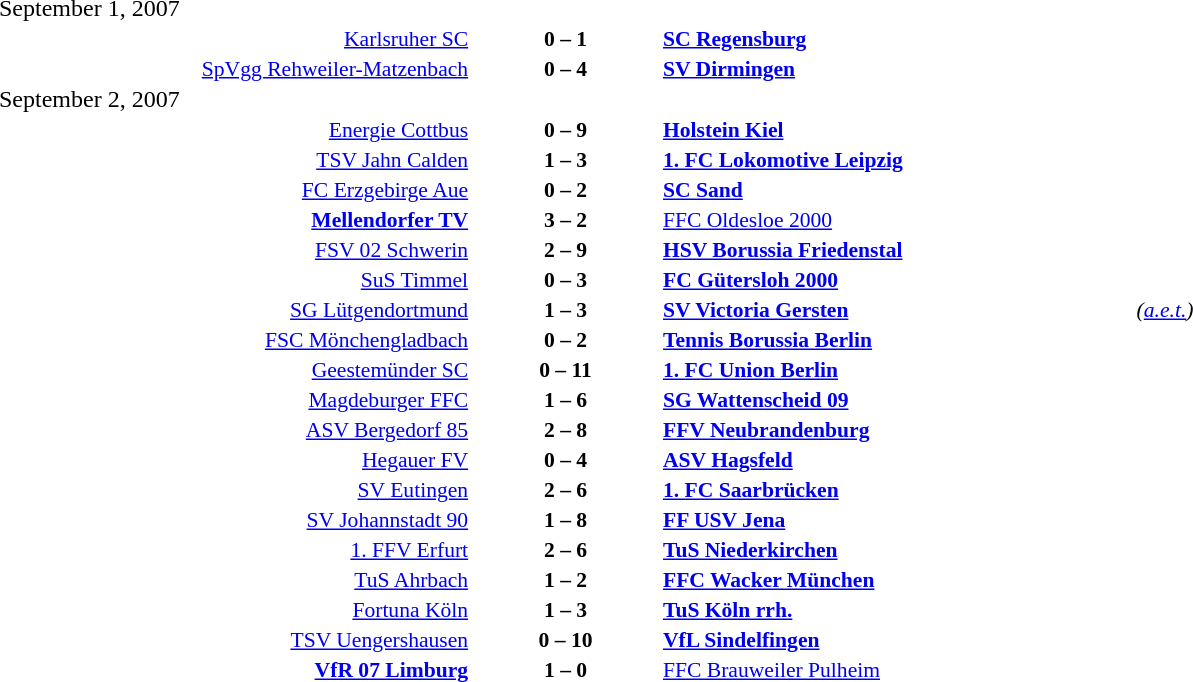<table width=100% cellspacing=1>
<tr>
<th width=25%></th>
<th width=10%></th>
<th width=25%></th>
</tr>
<tr>
<td>September 1, 2007</td>
</tr>
<tr style=font-size:90%>
<td align=right><a href='#'>Karlsruher SC</a></td>
<td align=center><strong>0 – 1</strong></td>
<td><strong><a href='#'>SC Regensburg</a></strong></td>
</tr>
<tr style=font-size:90%>
<td align=right><a href='#'>SpVgg Rehweiler-Matzenbach</a></td>
<td align=center><strong>0 – 4</strong></td>
<td><strong><a href='#'>SV Dirmingen</a></strong></td>
</tr>
<tr>
<td>September 2, 2007</td>
</tr>
<tr style=font-size:90%>
<td align=right><a href='#'>Energie Cottbus</a></td>
<td align=center><strong>0 – 9</strong></td>
<td><strong><a href='#'>Holstein Kiel</a></strong></td>
</tr>
<tr style=font-size:90%>
<td align=right><a href='#'>TSV Jahn Calden</a></td>
<td align=center><strong>1 – 3</strong></td>
<td><strong><a href='#'>1. FC Lokomotive Leipzig</a></strong></td>
</tr>
<tr style=font-size:90%>
<td align=right><a href='#'>FC Erzgebirge Aue</a></td>
<td align=center><strong>0 – 2</strong></td>
<td><strong><a href='#'>SC Sand</a></strong></td>
</tr>
<tr style=font-size:90%>
<td align=right><strong><a href='#'>Mellendorfer TV</a></strong></td>
<td align=center><strong>3 – 2</strong></td>
<td><a href='#'>FFC Oldesloe 2000</a></td>
</tr>
<tr style=font-size:90%>
<td align=right><a href='#'>FSV 02 Schwerin</a></td>
<td align=center><strong>2 – 9</strong></td>
<td><strong><a href='#'>HSV Borussia Friedenstal</a></strong></td>
</tr>
<tr style=font-size:90%>
<td align=right><a href='#'>SuS Timmel</a></td>
<td align=center><strong>0 – 3</strong></td>
<td><strong><a href='#'>FC Gütersloh 2000</a></strong></td>
</tr>
<tr style=font-size:90%>
<td align=right><a href='#'>SG Lütgendortmund</a></td>
<td align=center><strong>1 – 3</strong></td>
<td><strong><a href='#'>SV Victoria Gersten</a></strong></td>
<td><em>(<a href='#'>a.e.t.</a>)</em></td>
</tr>
<tr style=font-size:90%>
<td align=right><a href='#'>FSC Mönchengladbach</a></td>
<td align=center><strong>0 – 2</strong></td>
<td><strong><a href='#'>Tennis Borussia Berlin</a></strong></td>
</tr>
<tr style=font-size:90%>
<td align=right><a href='#'>Geestemünder SC</a></td>
<td align=center><strong>0 – 11</strong></td>
<td><strong><a href='#'>1. FC Union Berlin</a></strong></td>
</tr>
<tr style=font-size:90%>
<td align=right><a href='#'>Magdeburger FFC</a></td>
<td align=center><strong>1 – 6</strong></td>
<td><strong><a href='#'>SG Wattenscheid 09</a></strong></td>
</tr>
<tr style=font-size:90%>
<td align=right><a href='#'>ASV Bergedorf 85</a></td>
<td align=center><strong>2 – 8</strong></td>
<td><strong><a href='#'>FFV Neubrandenburg</a></strong></td>
</tr>
<tr style=font-size:90%>
<td align=right><a href='#'>Hegauer FV</a></td>
<td align=center><strong>0 – 4</strong></td>
<td><strong><a href='#'>ASV Hagsfeld</a></strong></td>
</tr>
<tr style=font-size:90%>
<td align=right><a href='#'>SV Eutingen</a></td>
<td align=center><strong>2 – 6</strong></td>
<td><strong><a href='#'>1. FC Saarbrücken</a></strong></td>
</tr>
<tr style=font-size:90%>
<td align=right><a href='#'>SV Johannstadt 90</a></td>
<td align=center><strong>1 – 8</strong></td>
<td><strong><a href='#'>FF USV Jena</a></strong></td>
</tr>
<tr style=font-size:90%>
<td align=right><a href='#'>1. FFV Erfurt</a></td>
<td align=center><strong>2 – 6</strong></td>
<td><strong><a href='#'>TuS Niederkirchen</a></strong></td>
</tr>
<tr style=font-size:90%>
<td align=right><a href='#'>TuS Ahrbach</a></td>
<td align=center><strong>1 – 2</strong></td>
<td><strong><a href='#'>FFC Wacker München</a></strong></td>
</tr>
<tr style=font-size:90%>
<td align=right><a href='#'>Fortuna Köln</a></td>
<td align=center><strong>1 – 3</strong></td>
<td><strong><a href='#'>TuS Köln rrh.</a></strong></td>
</tr>
<tr style=font-size:90%>
<td align=right><a href='#'>TSV Uengershausen</a></td>
<td align=center><strong>0 – 10</strong></td>
<td><strong><a href='#'>VfL Sindelfingen</a></strong></td>
</tr>
<tr style=font-size:90%>
<td align=right><strong><a href='#'>VfR 07 Limburg</a></strong></td>
<td align=center><strong>1 – 0</strong></td>
<td><a href='#'>FFC Brauweiler Pulheim</a></td>
</tr>
</table>
